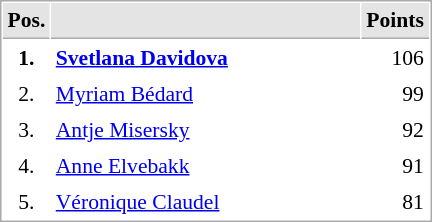<table cellspacing="1" cellpadding="3" style="border:1px solid #AAAAAA;font-size:90%">
<tr bgcolor="#E4E4E4">
<th style="border-bottom:1px solid #AAAAAA" width=10>Pos.</th>
<th style="border-bottom:1px solid #AAAAAA" width=200></th>
<th style="border-bottom:1px solid #AAAAAA" width=20>Points</th>
</tr>
<tr>
<td align="center"><strong>1.</strong></td>
<td> <strong><a href='#'>Svetlana Davidova</a></strong></td>
<td align="right">106</td>
</tr>
<tr>
<td align="center">2.</td>
<td> <a href='#'>Myriam Bédard</a></td>
<td align="right">99</td>
</tr>
<tr>
<td align="center">3.</td>
<td> <a href='#'>Antje Misersky</a></td>
<td align="right">92</td>
</tr>
<tr>
<td align="center">4.</td>
<td> <a href='#'>Anne Elvebakk</a></td>
<td align="right">91</td>
</tr>
<tr>
<td align="center">5.</td>
<td> <a href='#'>Véronique Claudel</a></td>
<td align="right">81</td>
</tr>
</table>
